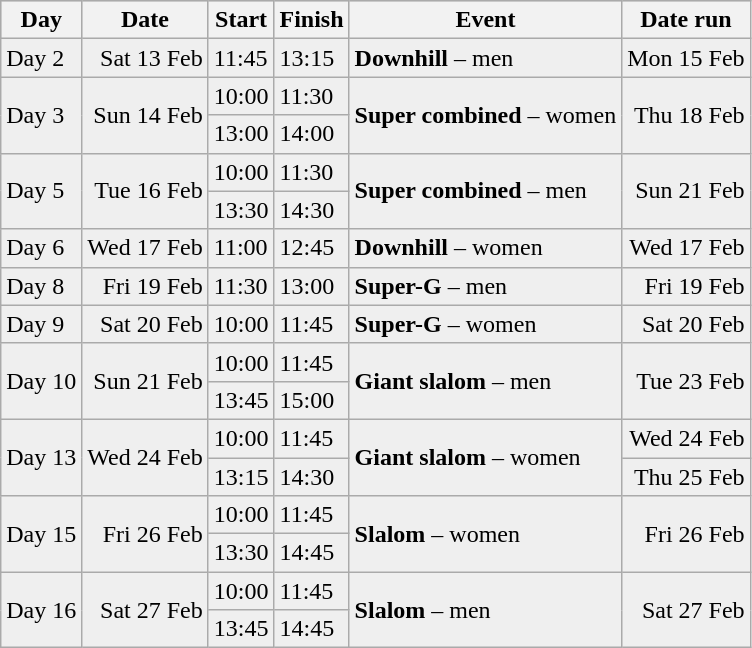<table class="wikitable"|}>
<tr bgcolor="#CCCCCC">
<th>Day</th>
<th>Date</th>
<th>Start</th>
<th>Finish</th>
<th>Event</th>
<th>Date run</th>
</tr>
<tr style="background:#efefef; color:black">
<td>Day 2</td>
<td align=right>Sat 13 Feb</td>
<td>11:45</td>
<td>13:15</td>
<td><strong>Downhill</strong> – men</td>
<td align=right>Mon 15 Feb</td>
</tr>
<tr style="background:#efefef; color:black">
<td rowspan=2>Day 3</td>
<td rowspan=2 align=right>Sun 14 Feb</td>
<td>10:00</td>
<td>11:30</td>
<td rowspan=2><strong>Super combined</strong> – women</td>
<td rowspan=2 align=right>Thu 18 Feb</td>
</tr>
<tr style="background:#efefef; color:black">
<td>13:00</td>
<td>14:00</td>
</tr>
<tr style="background:#efefef; color:black">
<td rowspan=2>Day 5</td>
<td rowspan=2 align=right>Tue 16 Feb</td>
<td>10:00</td>
<td>11:30</td>
<td rowspan=2><strong>Super combined</strong> – men</td>
<td rowspan=2 align=right>Sun 21 Feb</td>
</tr>
<tr style="background:#efefef; color:black">
<td>13:30</td>
<td>14:30</td>
</tr>
<tr style="background:#efefef; color:black">
<td>Day 6</td>
<td align=right>Wed 17 Feb</td>
<td>11:00</td>
<td>12:45</td>
<td><strong>Downhill</strong> – women</td>
<td align=right>Wed 17 Feb</td>
</tr>
<tr style="background:#efefef; color:black">
<td>Day 8</td>
<td align=right>Fri 19 Feb</td>
<td>11:30</td>
<td>13:00</td>
<td><strong>Super-G</strong> – men</td>
<td align=right>Fri 19 Feb</td>
</tr>
<tr style="background:#efefef; color:black">
<td>Day 9</td>
<td align=right>Sat 20 Feb</td>
<td>10:00</td>
<td>11:45</td>
<td><strong>Super-G</strong> – women</td>
<td align=right>Sat 20 Feb</td>
</tr>
<tr style="background:#efefef; color:black">
<td rowspan=2>Day 10</td>
<td rowspan=2 align=right>Sun 21 Feb</td>
<td>10:00</td>
<td>11:45</td>
<td rowspan=2><strong>Giant slalom</strong> – men</td>
<td rowspan=2 align=right>Tue 23 Feb</td>
</tr>
<tr style="background:#efefef; color:black">
<td>13:45</td>
<td>15:00</td>
</tr>
<tr style="background:#efefef; color:black">
<td rowspan=2>Day 13</td>
<td rowspan=2 align=right>Wed 24 Feb</td>
<td>10:00</td>
<td>11:45</td>
<td rowspan=2><strong>Giant slalom</strong> – women</td>
<td align=right>Wed 24 Feb</td>
</tr>
<tr style="background:#efefef; color:black">
<td>13:15</td>
<td>14:30</td>
<td align=right align=right>Thu 25 Feb</td>
</tr>
<tr style="background:#efefef; color:black">
<td rowspan=2>Day 15</td>
<td rowspan=2 align=right>Fri 26 Feb</td>
<td>10:00</td>
<td>11:45</td>
<td rowspan=2><strong>Slalom</strong> – women</td>
<td rowspan=2 align=right>Fri 26 Feb</td>
</tr>
<tr style="background:#efefef; color:black">
<td>13:30</td>
<td>14:45</td>
</tr>
<tr style="background:#efefef; color:black">
<td rowspan=2>Day 16</td>
<td rowspan=2 align=right>Sat 27 Feb</td>
<td>10:00</td>
<td>11:45</td>
<td rowspan=2><strong>Slalom</strong> – men</td>
<td rowspan=2 align=right>Sat 27 Feb</td>
</tr>
<tr style="background:#efefef; color:black">
<td>13:45</td>
<td>14:45</td>
</tr>
</table>
